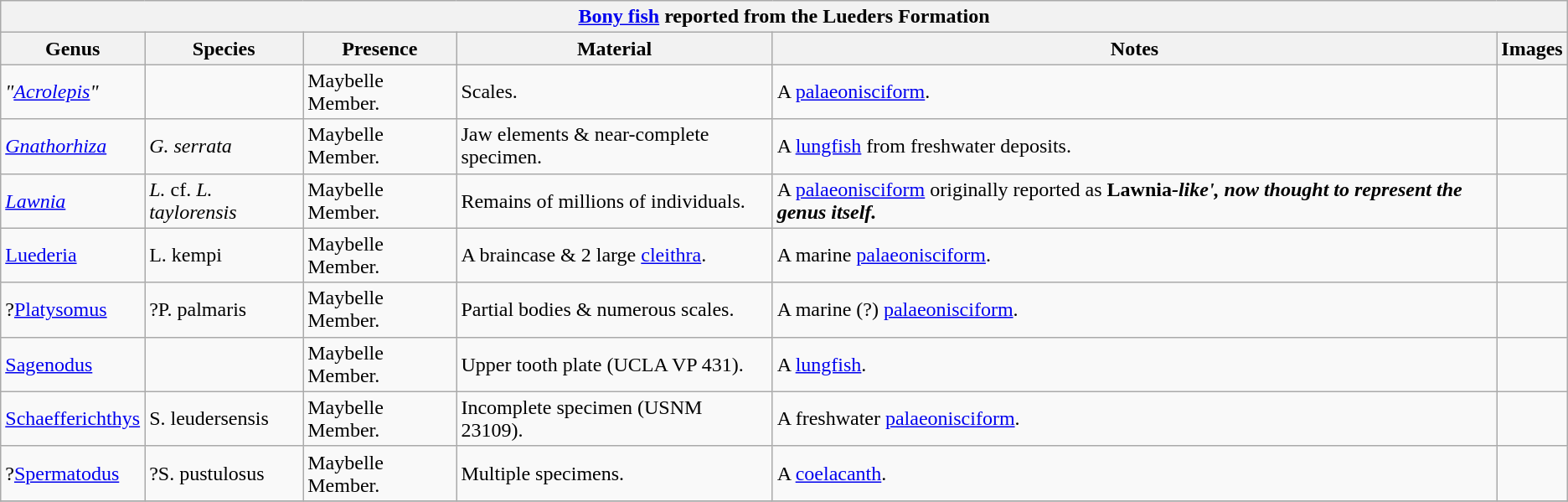<table class="wikitable" align="center">
<tr>
<th colspan="6" align="center"><strong><a href='#'>Bony fish</a> reported from the Lueders Formation</strong></th>
</tr>
<tr>
<th>Genus</th>
<th>Species</th>
<th>Presence</th>
<th><strong>Material</strong></th>
<th>Notes</th>
<th>Images</th>
</tr>
<tr>
<td><em>"<a href='#'>Acrolepis</a>"</em></td>
<td></td>
<td>Maybelle Member.</td>
<td>Scales.</td>
<td>A <a href='#'>palaeonisciform</a>.</td>
<td></td>
</tr>
<tr>
<td><em><a href='#'>Gnathorhiza</a></em></td>
<td><em>G. serrata</em></td>
<td>Maybelle Member.</td>
<td>Jaw elements & near-complete specimen.</td>
<td>A <a href='#'>lungfish</a> from freshwater deposits.</td>
<td></td>
</tr>
<tr>
<td><em><a href='#'>Lawnia</a></em></td>
<td><em>L.</em> cf. <em>L. taylorensis</em></td>
<td>Maybelle Member.</td>
<td>Remains of millions of individuals.</td>
<td>A <a href='#'>palaeonisciform</a> originally reported as <strong>Lawnia<em>-like', now thought to represent the genus itself.</td>
<td></td>
</tr>
<tr>
<td></em><a href='#'>Luederia</a><em></td>
<td></em>L. kempi<em></td>
<td>Maybelle Member.</td>
<td>A braincase & 2 large <a href='#'>cleithra</a>.</td>
<td>A marine <a href='#'>palaeonisciform</a>.</td>
<td></td>
</tr>
<tr>
<td></em>?<a href='#'>Platysomus</a><em></td>
<td></em>?P. palmaris<em></td>
<td>Maybelle Member.</td>
<td>Partial bodies & numerous scales.</td>
<td>A marine (?) <a href='#'>palaeonisciform</a>.</td>
<td></td>
</tr>
<tr>
<td></em><a href='#'>Sagenodus</a><em></td>
<td></td>
<td>Maybelle Member.</td>
<td>Upper tooth plate (UCLA VP 431).</td>
<td>A <a href='#'>lungfish</a>.</td>
<td></td>
</tr>
<tr>
<td></em><a href='#'>Schaefferichthys</a><em></td>
<td></em>S. leudersensis<em></td>
<td>Maybelle Member.</td>
<td>Incomplete specimen (USNM 23109).</td>
<td>A freshwater <a href='#'>palaeonisciform</a>.</td>
<td></td>
</tr>
<tr>
<td></em>?<a href='#'>Spermatodus</a><em></td>
<td></em>?S. pustulosus<em></td>
<td>Maybelle Member.</td>
<td>Multiple specimens.</td>
<td>A <a href='#'>coelacanth</a>.</td>
<td></td>
</tr>
<tr>
</tr>
</table>
